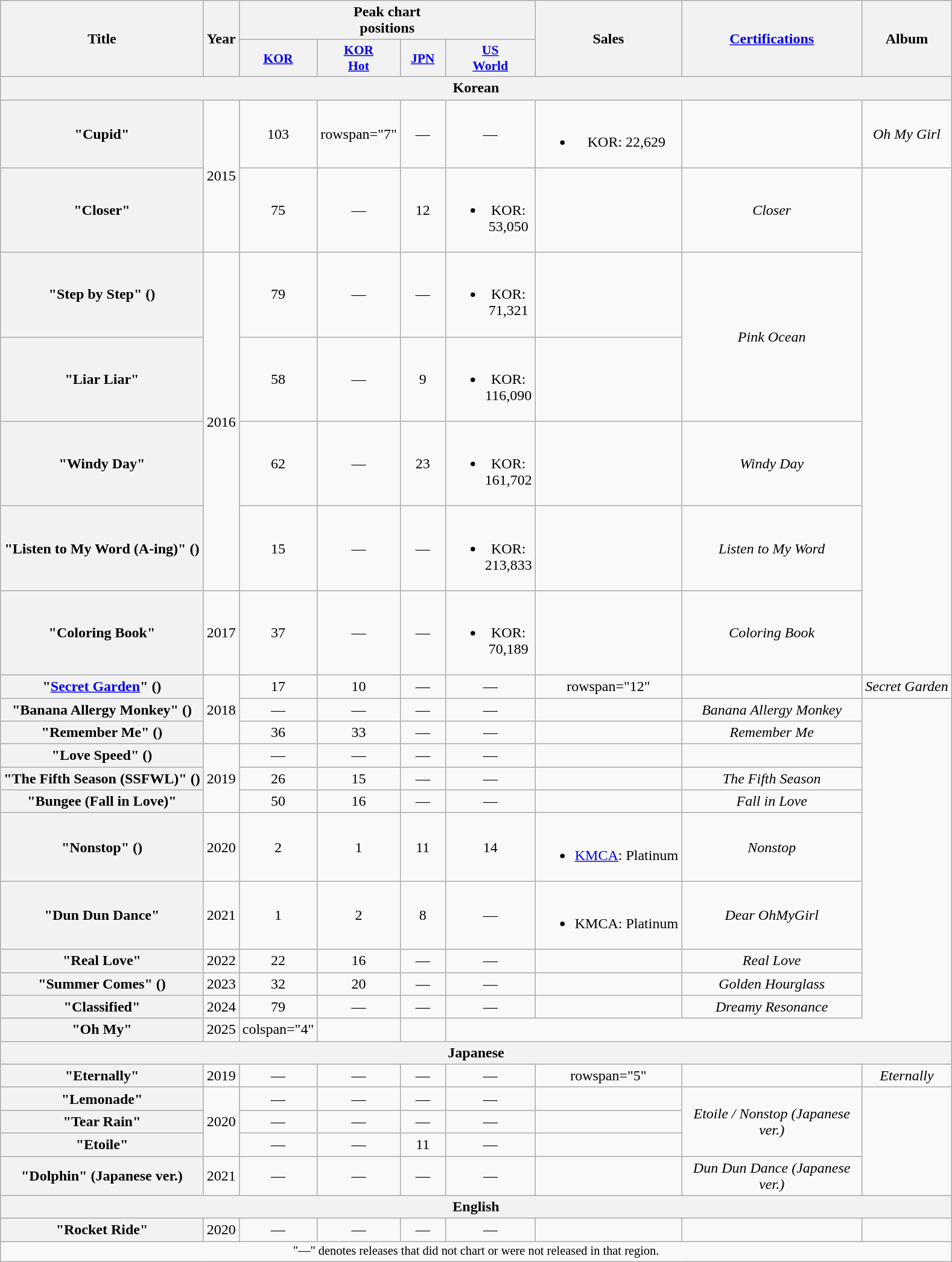<table class="wikitable plainrowheaders" style="text-align:center;">
<tr>
<th scope="col" rowspan="2">Title</th>
<th scope="col" rowspan="2">Year</th>
<th scope="col" colspan="4">Peak chart<br>positions</th>
<th scope="col" rowspan="2">Sales<br></th>
<th scope="col" rowspan="2" style="width:12em;"><a href='#'>Certifications</a></th>
<th scope="col" rowspan="2">Album</th>
</tr>
<tr>
<th scope="col" style="width:3em;font-size:90%;"><a href='#'>KOR</a><br></th>
<th scope="col" style="width:3em;font-size:90%;"><a href='#'>KOR<br>Hot</a><br></th>
<th scope="col" style="width:3em;font-size:90%;"><a href='#'>JPN</a><br></th>
<th scope="col" style="width:3em;font-size:90%;"><a href='#'>US<br>World</a><br></th>
</tr>
<tr>
<th colspan="9">Korean</th>
</tr>
<tr>
<th scope="row">"Cupid"</th>
<td rowspan="2">2015</td>
<td>103</td>
<td>rowspan="7" </td>
<td>—</td>
<td>—</td>
<td><br><ul><li>KOR: 22,629</li></ul></td>
<td></td>
<td><em>Oh My Girl</em></td>
</tr>
<tr>
<th scope="row">"Closer"</th>
<td>75</td>
<td>—</td>
<td>12</td>
<td><br><ul><li>KOR: 53,050</li></ul></td>
<td></td>
<td><em>Closer</em></td>
</tr>
<tr>
<th scope="row">"Step by Step" ()</th>
<td rowspan="4">2016</td>
<td>79</td>
<td>—</td>
<td>—</td>
<td><br><ul><li>KOR: 71,321 </li></ul></td>
<td></td>
<td rowspan="2"><em>Pink Ocean</em></td>
</tr>
<tr>
<th scope="row">"Liar Liar"</th>
<td>58</td>
<td>—</td>
<td>9</td>
<td><br><ul><li>KOR: 116,090</li></ul></td>
<td></td>
</tr>
<tr>
<th scope="row">"Windy Day"</th>
<td>62</td>
<td>—</td>
<td>23</td>
<td><br><ul><li>KOR: 161,702</li></ul></td>
<td></td>
<td><em>Windy Day</em></td>
</tr>
<tr>
<th scope="row">"Listen to My Word (A-ing)" ()<br></th>
<td>15</td>
<td>—</td>
<td>—</td>
<td><br><ul><li>KOR: 213,833</li></ul></td>
<td></td>
<td><em>Listen to My Word</em></td>
</tr>
<tr>
<th scope="row">"Coloring Book"</th>
<td>2017</td>
<td>37</td>
<td>—</td>
<td>—</td>
<td><br><ul><li>KOR: 70,189</li></ul></td>
<td></td>
<td><em>Coloring Book</em></td>
</tr>
<tr>
<th scope="row">"<a href='#'>Secret Garden</a>" ()</th>
<td rowspan="3">2018</td>
<td>17</td>
<td>10</td>
<td>—</td>
<td>—</td>
<td>rowspan="12" </td>
<td></td>
<td><em>Secret Garden</em></td>
</tr>
<tr>
<th scope="row">"Banana Allergy Monkey" ()<br></th>
<td>—</td>
<td>—</td>
<td>—</td>
<td>—</td>
<td></td>
<td><em>Banana Allergy Monkey</em></td>
</tr>
<tr>
<th scope="row">"Remember Me" ()</th>
<td>36</td>
<td>33</td>
<td>—</td>
<td>—</td>
<td></td>
<td><em>Remember Me</em></td>
</tr>
<tr>
<th scope="row">"Love Speed" ()<br></th>
<td rowspan="3">2019</td>
<td>—</td>
<td>—</td>
<td>—</td>
<td>—</td>
<td></td>
<td></td>
</tr>
<tr>
<th scope="row">"The Fifth Season (SSFWL)" ()</th>
<td>26</td>
<td>15</td>
<td>—</td>
<td>—</td>
<td></td>
<td><em>The Fifth Season</em></td>
</tr>
<tr>
<th scope="row">"Bungee (Fall in Love)"</th>
<td>50</td>
<td>16</td>
<td>—</td>
<td>—</td>
<td></td>
<td><em>Fall in Love</em></td>
</tr>
<tr>
<th scope="row">"Nonstop" ()</th>
<td>2020</td>
<td>2</td>
<td>1</td>
<td>11</td>
<td>14</td>
<td><br><ul><li><a href='#'>KMCA</a>: Platinum</li></ul></td>
<td><em>Nonstop</em></td>
</tr>
<tr>
<th scope="row">"Dun Dun Dance"</th>
<td>2021</td>
<td>1</td>
<td>2</td>
<td>8</td>
<td>—</td>
<td><br><ul><li>KMCA: Platinum</li></ul></td>
<td><em>Dear OhMyGirl</em></td>
</tr>
<tr>
<th scope="row">"Real Love"</th>
<td>2022</td>
<td>22</td>
<td>16</td>
<td>—</td>
<td>—</td>
<td></td>
<td><em>Real Love</em></td>
</tr>
<tr>
<th scope="row">"Summer Comes" ()</th>
<td>2023</td>
<td>32</td>
<td>20</td>
<td>—</td>
<td>—</td>
<td></td>
<td><em>Golden Hourglass</em></td>
</tr>
<tr>
<th scope="row">"Classified"</th>
<td>2024</td>
<td>79</td>
<td>—</td>
<td>—</td>
<td>—</td>
<td></td>
<td><em>Dreamy Resonance</em></td>
</tr>
<tr>
<th scope="row">"Oh My"</th>
<td>2025</td>
<td>colspan="4" </td>
<td></td>
<td></td>
</tr>
<tr>
<th colspan="9">Japanese</th>
</tr>
<tr>
<th scope="row">"Eternally"</th>
<td>2019</td>
<td>—</td>
<td>—</td>
<td>—</td>
<td>—</td>
<td>rowspan="5" </td>
<td></td>
<td><em>Eternally</em></td>
</tr>
<tr>
<th scope="row">"Lemonade"</th>
<td rowspan="3">2020</td>
<td>—</td>
<td>—</td>
<td>—</td>
<td>—</td>
<td></td>
<td rowspan="3"><em>Etoile / Nonstop (Japanese ver.)</em></td>
</tr>
<tr>
<th scope="row">"Tear Rain"</th>
<td>—</td>
<td>—</td>
<td>—</td>
<td>—</td>
<td></td>
</tr>
<tr>
<th scope="row">"Etoile"</th>
<td>—</td>
<td>—</td>
<td>11</td>
<td>—</td>
<td></td>
</tr>
<tr>
<th scope="row">"Dolphin" (Japanese ver.)</th>
<td>2021</td>
<td>—</td>
<td>—</td>
<td>—</td>
<td>—</td>
<td></td>
<td><em>Dun Dun Dance (Japanese ver.)</em></td>
</tr>
<tr>
<th colspan="9">English</th>
</tr>
<tr>
<th scope="row">"Rocket Ride"</th>
<td>2020</td>
<td>—</td>
<td>—</td>
<td>—</td>
<td>—</td>
<td></td>
<td></td>
<td></td>
</tr>
<tr>
<td colspan="9" style="font-size:85%;">"—" denotes releases that did not chart or were not released in that region.</td>
</tr>
</table>
